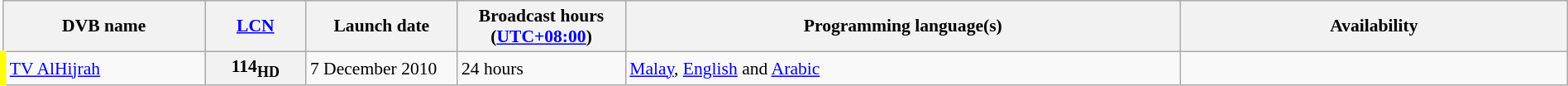<table class="wikitable" style="font-size:90%; width:100%;">
<tr>
<th width="12%">DVB name</th>
<th width="6%"><a href='#'>LCN</a></th>
<th width="9%">Launch date</th>
<th width="10%">Broadcast hours (<a href='#'>UTC+08:00</a>)</th>
<th width="33%">Programming language(s)</th>
<th width="23%">Availability</th>
</tr>
<tr>
<td style="border-left: 5px solid yellow;"><a href='#'>TV AlHijrah</a></td>
<th>114<sub>HD</sub></th>
<td>7 December 2010</td>
<td>24 hours</td>
<td><a href='#'>Malay</a>, <a href='#'>English</a> and <a href='#'>Arabic</a></td>
<td></td>
</tr>
</table>
